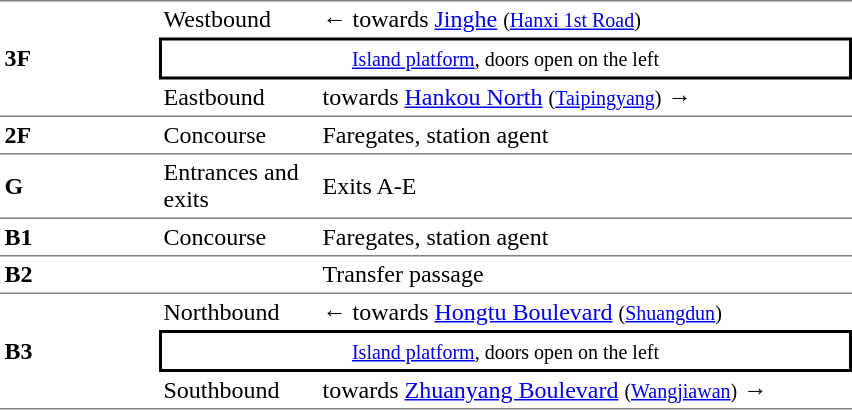<table cellspacing=0 cellpadding=3>
<tr>
<td style="border-bottom:solid 1px gray;border-top:solid 1px gray;" rowspan=3 width=100><strong>3F</strong></td>
<td style="border-top:solid 1px gray;" width=100>Westbound</td>
<td style="border-top:solid 1px gray;" width=350>←  towards <a href='#'>Jinghe</a> <small>(<a href='#'>Hanxi 1st Road</a>)</small></td>
</tr>
<tr>
<td style="border-right:solid 2px black;border-left:solid 2px black;border-top:solid 2px black;border-bottom:solid 2px black;text-align:center;" colspan=2><small><a href='#'>Island platform</a>, doors open on the left</small></td>
</tr>
<tr>
<td style="border-top:solid 0px gray;border-bottom:solid 1px gray;">Eastbound</td>
<td style="border-top:solid 0px gray;border-bottom:solid 1px gray;">  towards <a href='#'>Hankou North</a> <small>(<a href='#'>Taipingyang</a>)</small> →</td>
</tr>
<tr>
<td style="border-bottom:solid 1px gray;"><strong>2F</strong></td>
<td style="border-bottom:solid 1px gray;">Concourse</td>
<td style="border-bottom:solid 1px gray;">Faregates, station agent</td>
</tr>
<tr>
<td style="border-bottom:solid 1px gray;"><strong>G</strong></td>
<td style="border-bottom:solid 1px gray;">Entrances and exits</td>
<td style="border-bottom:solid 1px gray;">Exits A-E</td>
</tr>
<tr>
<td style="border-bottom:solid 1px gray;"><strong>B1</strong></td>
<td style="border-bottom:solid 1px gray;">Concourse</td>
<td style="border-bottom:solid 1px gray;">Faregates, station agent</td>
</tr>
<tr>
<td style="border-bottom:solid 1px gray;"><strong>B2</strong></td>
<td style="border-bottom:solid 1px gray;"></td>
<td style="border-bottom:solid 1px gray;">Transfer passage</td>
</tr>
<tr>
<td style="border-bottom:solid 1px gray;border-top:solid 0px gray;" rowspan=3 width=100><strong>B3</strong></td>
<td style="border-top:solid 0px gray;" width=100>Northbound</td>
<td style="border-top:solid 0px gray;" width=350>←  towards <a href='#'>Hongtu Boulevard</a> <small>(<a href='#'>Shuangdun</a>)</small></td>
</tr>
<tr>
<td style="border-right:solid 2px black;border-left:solid 2px black;border-top:solid 2px black;border-bottom:solid 2px black;text-align:center;" colspan=2><small><a href='#'>Island platform</a>, doors open on the left</small></td>
</tr>
<tr>
<td style="border-top:solid 0px gray;border-bottom:solid 1px gray;">Southbound</td>
<td style="border-top:solid 0px gray;border-bottom:solid 1px gray;">  towards <a href='#'>Zhuanyang Boulevard</a> <small>(<a href='#'>Wangjiawan</a>)</small> →</td>
</tr>
</table>
